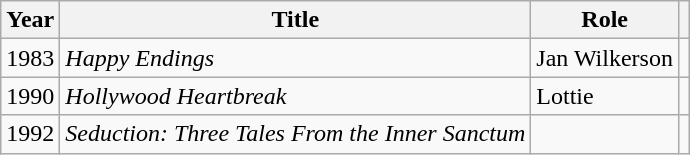<table class="wikitable sortable">
<tr>
<th>Year</th>
<th>Title</th>
<th>Role</th>
<th></th>
</tr>
<tr>
<td>1983</td>
<td><em>Happy Endings</em></td>
<td>Jan Wilkerson</td>
<td></td>
</tr>
<tr>
<td>1990</td>
<td><em>Hollywood Heartbreak</em></td>
<td>Lottie</td>
<td></td>
</tr>
<tr>
<td>1992</td>
<td><em>Seduction: Three Tales From the Inner Sanctum</em></td>
<td></td>
<td></td>
</tr>
</table>
